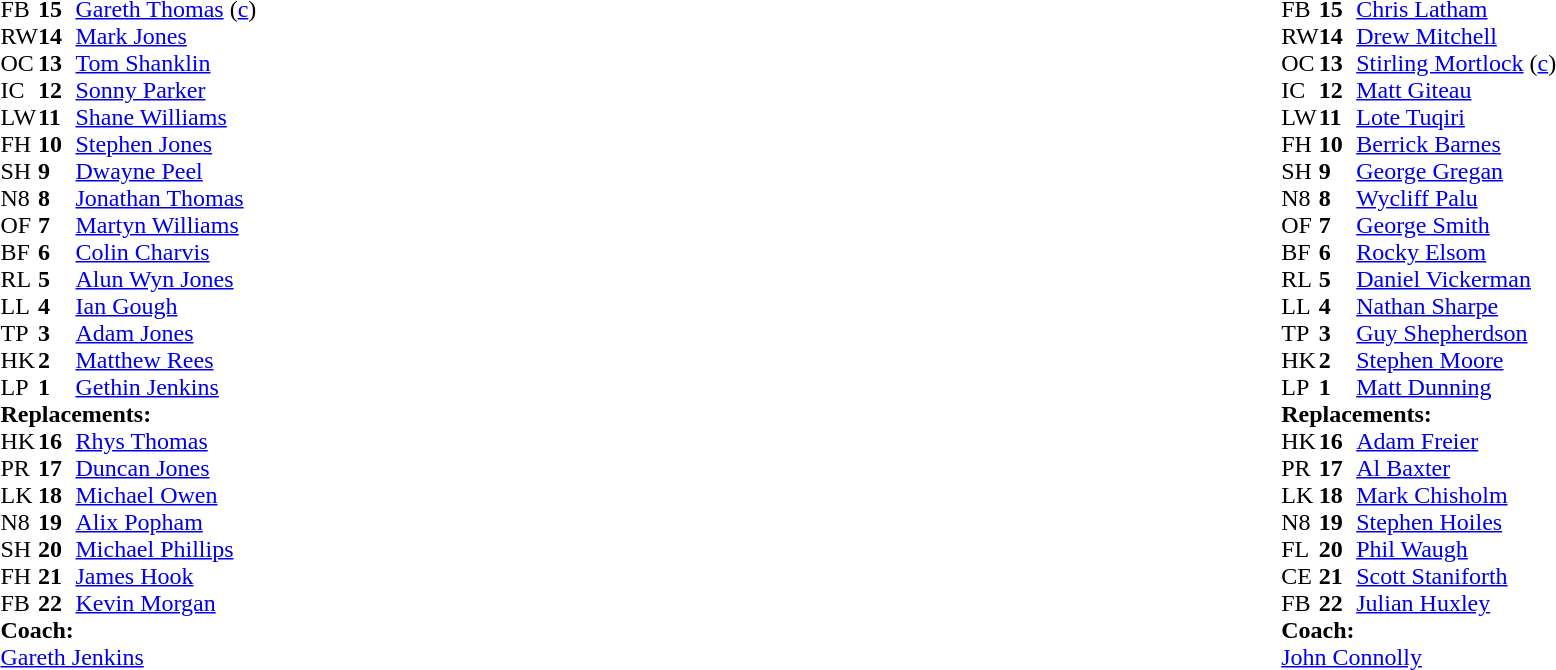<table width="100%">
<tr>
<td style="vertical-align:top" width="50%"><br><table cellspacing="0" cellpadding="0">
<tr>
<th width="25"></th>
<th width="25"></th>
</tr>
<tr>
<td>FB</td>
<td><strong>15</strong></td>
<td><a href='#'>Gareth Thomas</a> (<a href='#'>c</a>)</td>
<td></td>
<td></td>
</tr>
<tr>
<td>RW</td>
<td><strong>14</strong></td>
<td><a href='#'>Mark Jones</a></td>
</tr>
<tr>
<td>OC</td>
<td><strong>13</strong></td>
<td><a href='#'>Tom Shanklin</a></td>
</tr>
<tr>
<td>IC</td>
<td><strong>12</strong></td>
<td><a href='#'>Sonny Parker</a></td>
<td></td>
<td></td>
</tr>
<tr>
<td>LW</td>
<td><strong>11</strong></td>
<td><a href='#'>Shane Williams</a></td>
</tr>
<tr>
<td>FH</td>
<td><strong>10</strong></td>
<td><a href='#'>Stephen Jones</a></td>
</tr>
<tr>
<td>SH</td>
<td><strong>9</strong></td>
<td><a href='#'>Dwayne Peel</a></td>
<td></td>
<td></td>
</tr>
<tr>
<td>N8</td>
<td><strong>8</strong></td>
<td><a href='#'>Jonathan Thomas</a></td>
</tr>
<tr>
<td>OF</td>
<td><strong>7</strong></td>
<td><a href='#'>Martyn Williams</a></td>
</tr>
<tr>
<td>BF</td>
<td><strong>6</strong></td>
<td><a href='#'>Colin Charvis</a></td>
<td></td>
<td colspan="2"></td>
<td colspan="2"></td>
</tr>
<tr>
<td>RL</td>
<td><strong>5</strong></td>
<td><a href='#'>Alun Wyn Jones</a></td>
</tr>
<tr>
<td>LL</td>
<td><strong>4</strong></td>
<td><a href='#'>Ian Gough</a></td>
<td></td>
<td></td>
</tr>
<tr>
<td>TP</td>
<td><strong>3</strong></td>
<td><a href='#'>Adam Jones</a></td>
<td></td>
<td></td>
</tr>
<tr>
<td>HK</td>
<td><strong>2</strong></td>
<td><a href='#'>Matthew Rees</a></td>
<td></td>
<td></td>
</tr>
<tr>
<td>LP</td>
<td><strong>1</strong></td>
<td><a href='#'>Gethin Jenkins</a></td>
</tr>
<tr>
<td colspan=3><strong>Replacements:</strong></td>
</tr>
<tr>
<td>HK</td>
<td><strong>16</strong></td>
<td><a href='#'>Rhys Thomas</a></td>
<td></td>
<td></td>
</tr>
<tr>
<td>PR</td>
<td><strong>17</strong></td>
<td><a href='#'>Duncan Jones</a></td>
<td></td>
<td></td>
</tr>
<tr>
<td>LK</td>
<td><strong>18</strong></td>
<td><a href='#'>Michael Owen</a></td>
<td></td>
<td></td>
</tr>
<tr>
<td>N8</td>
<td><strong>19</strong></td>
<td><a href='#'>Alix Popham</a></td>
<td></td>
<td></td>
<td></td>
<td></td>
<td></td>
</tr>
<tr>
<td>SH</td>
<td><strong>20</strong></td>
<td><a href='#'>Michael Phillips</a></td>
<td></td>
<td></td>
</tr>
<tr>
<td>FH</td>
<td><strong>21</strong></td>
<td><a href='#'>James Hook</a></td>
<td></td>
<td></td>
</tr>
<tr>
<td>FB</td>
<td><strong>22</strong></td>
<td><a href='#'>Kevin Morgan</a></td>
<td></td>
<td></td>
</tr>
<tr>
<td colspan=3><strong>Coach:</strong></td>
</tr>
<tr>
<td colspan="4"> <a href='#'>Gareth Jenkins</a></td>
</tr>
</table>
</td>
<td style="vertical-align:top"></td>
<td style="vertical-align:top" width="50%"><br><table cellspacing="0" cellpadding="0" align="center">
<tr>
<th width="25"></th>
<th width="25"></th>
</tr>
<tr>
<td>FB</td>
<td><strong>15</strong></td>
<td><a href='#'>Chris Latham</a></td>
</tr>
<tr>
<td>RW</td>
<td><strong>14</strong></td>
<td><a href='#'>Drew Mitchell</a></td>
<td></td>
</tr>
<tr>
<td>OC</td>
<td><strong>13</strong></td>
<td><a href='#'>Stirling Mortlock</a> (<a href='#'>c</a>)</td>
<td></td>
<td></td>
</tr>
<tr>
<td>IC</td>
<td><strong>12</strong></td>
<td><a href='#'>Matt Giteau</a></td>
</tr>
<tr>
<td>LW</td>
<td><strong>11</strong></td>
<td><a href='#'>Lote Tuqiri</a></td>
</tr>
<tr>
<td>FH</td>
<td><strong>10</strong></td>
<td><a href='#'>Berrick Barnes</a></td>
<td></td>
<td></td>
</tr>
<tr>
<td>SH</td>
<td><strong>9</strong></td>
<td><a href='#'>George Gregan</a></td>
</tr>
<tr>
<td>N8</td>
<td><strong>8</strong></td>
<td><a href='#'>Wycliff Palu</a></td>
<td></td>
<td></td>
</tr>
<tr>
<td>OF</td>
<td><strong>7</strong></td>
<td><a href='#'>George Smith</a></td>
<td></td>
<td></td>
</tr>
<tr>
<td>BF</td>
<td><strong>6</strong></td>
<td><a href='#'>Rocky Elsom</a></td>
<td></td>
<td></td>
</tr>
<tr>
<td>RL</td>
<td><strong>5</strong></td>
<td><a href='#'>Daniel Vickerman</a></td>
</tr>
<tr>
<td>LL</td>
<td><strong>4</strong></td>
<td><a href='#'>Nathan Sharpe</a></td>
<td></td>
</tr>
<tr>
<td>TP</td>
<td><strong>3</strong></td>
<td><a href='#'>Guy Shepherdson</a></td>
<td></td>
<td></td>
</tr>
<tr>
<td>HK</td>
<td><strong>2</strong></td>
<td><a href='#'>Stephen Moore</a></td>
<td></td>
<td></td>
</tr>
<tr>
<td>LP</td>
<td><strong>1</strong></td>
<td><a href='#'>Matt Dunning</a></td>
</tr>
<tr>
<td colspan=3><strong>Replacements:</strong></td>
</tr>
<tr>
<td>HK</td>
<td><strong>16</strong></td>
<td><a href='#'>Adam Freier</a></td>
<td></td>
<td></td>
</tr>
<tr>
<td>PR</td>
<td><strong>17</strong></td>
<td><a href='#'>Al Baxter</a></td>
<td></td>
<td></td>
</tr>
<tr>
<td>LK</td>
<td><strong>18</strong></td>
<td><a href='#'>Mark Chisholm</a></td>
<td></td>
<td></td>
</tr>
<tr>
<td>N8</td>
<td><strong>19</strong></td>
<td><a href='#'>Stephen Hoiles</a></td>
<td></td>
<td></td>
</tr>
<tr>
<td>FL</td>
<td><strong>20</strong></td>
<td><a href='#'>Phil Waugh</a></td>
<td></td>
<td></td>
</tr>
<tr>
<td>CE</td>
<td><strong>21</strong></td>
<td><a href='#'>Scott Staniforth</a></td>
<td></td>
<td></td>
</tr>
<tr>
<td>FB</td>
<td><strong>22</strong></td>
<td><a href='#'>Julian Huxley</a></td>
<td></td>
<td></td>
</tr>
<tr>
<td colspan=3><strong>Coach:</strong></td>
</tr>
<tr>
<td colspan="4"> <a href='#'>John Connolly</a></td>
</tr>
</table>
</td>
</tr>
</table>
